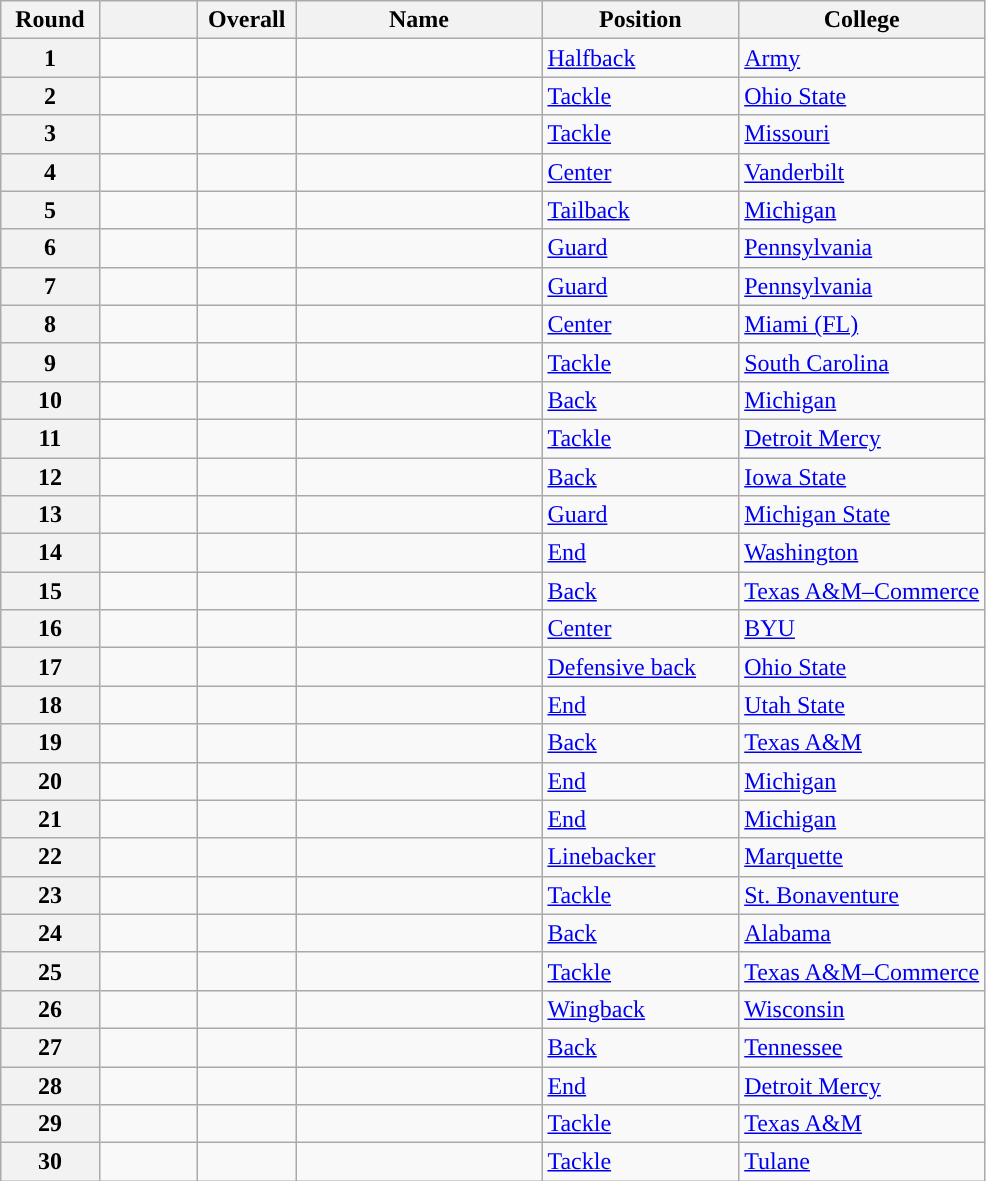<table class="wikitable sortable">
<tr>
<th scope="col" style="width: 10%;">Round</th>
<th scope="col" style="width: 10%;"></th>
<th scope="col" style="width: 10%;">Overall</th>
<th scope="col" style="width: 25%;">Name</th>
<th scope="col" style="width: 20%;">Position</th>
<th scope="col" style="width: 25%;">College</th>
</tr>
<tr>
<th scope="row">1</th>
<td></td>
<td></td>
<td></td>
<td><a href='#'>Halfback</a></td>
<td><a href='#'>Army</a></td>
</tr>
<tr>
<th scope="row">2</th>
<td></td>
<td></td>
<td></td>
<td><a href='#'>Tackle</a></td>
<td><a href='#'>Ohio State</a></td>
</tr>
<tr>
<th scope="row">3</th>
<td></td>
<td></td>
<td></td>
<td><a href='#'>Tackle</a></td>
<td><a href='#'>Missouri</a></td>
</tr>
<tr>
<th scope="row">4</th>
<td></td>
<td></td>
<td></td>
<td><a href='#'>Center</a></td>
<td><a href='#'>Vanderbilt</a></td>
</tr>
<tr>
<th scope="row">5</th>
<td></td>
<td></td>
<td></td>
<td><a href='#'>Tailback</a></td>
<td><a href='#'>Michigan</a></td>
</tr>
<tr>
<th scope="row">6</th>
<td></td>
<td></td>
<td></td>
<td><a href='#'>Guard</a></td>
<td><a href='#'>Pennsylvania</a></td>
</tr>
<tr>
<th scope="row">7</th>
<td></td>
<td></td>
<td></td>
<td><a href='#'>Guard</a></td>
<td><a href='#'>Pennsylvania</a></td>
</tr>
<tr>
<th scope="row">8</th>
<td></td>
<td></td>
<td></td>
<td><a href='#'>Center</a></td>
<td><a href='#'>Miami (FL)</a></td>
</tr>
<tr>
<th scope="row">9</th>
<td></td>
<td></td>
<td></td>
<td><a href='#'>Tackle</a></td>
<td><a href='#'>South Carolina</a></td>
</tr>
<tr>
<th scope="row">10</th>
<td></td>
<td></td>
<td></td>
<td><a href='#'>Back</a></td>
<td><a href='#'>Michigan</a></td>
</tr>
<tr>
<th scope="row">11</th>
<td></td>
<td></td>
<td></td>
<td><a href='#'>Tackle</a></td>
<td><a href='#'>Detroit Mercy</a></td>
</tr>
<tr>
<th scope="row">12</th>
<td></td>
<td></td>
<td></td>
<td><a href='#'>Back</a></td>
<td><a href='#'>Iowa State</a></td>
</tr>
<tr>
<th scope="row">13</th>
<td></td>
<td></td>
<td></td>
<td><a href='#'>Guard</a></td>
<td><a href='#'>Michigan State</a></td>
</tr>
<tr>
<th scope="row">14</th>
<td></td>
<td></td>
<td></td>
<td><a href='#'>End</a></td>
<td><a href='#'>Washington</a></td>
</tr>
<tr>
<th scope="row">15</th>
<td></td>
<td></td>
<td></td>
<td><a href='#'>Back</a></td>
<td><a href='#'>Texas A&M–Commerce</a></td>
</tr>
<tr>
<th scope="row">16</th>
<td></td>
<td></td>
<td></td>
<td><a href='#'>Center</a></td>
<td><a href='#'>BYU</a></td>
</tr>
<tr>
<th scope="row">17</th>
<td></td>
<td></td>
<td></td>
<td><a href='#'>Defensive back</a></td>
<td><a href='#'>Ohio State</a></td>
</tr>
<tr>
<th scope="row">18</th>
<td></td>
<td></td>
<td></td>
<td><a href='#'>End</a></td>
<td><a href='#'>Utah State</a></td>
</tr>
<tr>
<th scope="row">19</th>
<td></td>
<td></td>
<td></td>
<td><a href='#'>Back</a></td>
<td><a href='#'>Texas A&M</a></td>
</tr>
<tr>
<th scope="row">20</th>
<td></td>
<td></td>
<td></td>
<td><a href='#'>End</a></td>
<td><a href='#'>Michigan</a></td>
</tr>
<tr>
<th scope="row">21</th>
<td></td>
<td></td>
<td></td>
<td><a href='#'>End</a></td>
<td><a href='#'>Michigan</a></td>
</tr>
<tr>
<th scope="row">22</th>
<td></td>
<td></td>
<td></td>
<td><a href='#'>Linebacker</a></td>
<td><a href='#'>Marquette</a></td>
</tr>
<tr>
<th scope="row">23</th>
<td></td>
<td></td>
<td></td>
<td><a href='#'>Tackle</a></td>
<td><a href='#'>St. Bonaventure</a></td>
</tr>
<tr>
<th scope="row">24</th>
<td></td>
<td></td>
<td></td>
<td><a href='#'>Back</a></td>
<td><a href='#'>Alabama</a></td>
</tr>
<tr>
<th scope="row">25</th>
<td></td>
<td></td>
<td></td>
<td><a href='#'>Tackle</a></td>
<td><a href='#'>Texas A&M–Commerce</a></td>
</tr>
<tr>
<th scope="row">26</th>
<td></td>
<td></td>
<td></td>
<td><a href='#'>Wingback</a></td>
<td><a href='#'>Wisconsin</a></td>
</tr>
<tr>
<th scope="row">27</th>
<td></td>
<td></td>
<td></td>
<td><a href='#'>Back</a></td>
<td><a href='#'>Tennessee</a></td>
</tr>
<tr>
<th scope="row">28</th>
<td></td>
<td></td>
<td></td>
<td><a href='#'>End</a></td>
<td><a href='#'>Detroit Mercy</a></td>
</tr>
<tr>
<th scope="row">29</th>
<td></td>
<td></td>
<td></td>
<td><a href='#'>Tackle</a></td>
<td><a href='#'>Texas A&M</a></td>
</tr>
<tr>
<th scope="row">30</th>
<td></td>
<td></td>
<td></td>
<td><a href='#'>Tackle</a></td>
<td><a href='#'>Tulane</a></td>
</tr>
</table>
